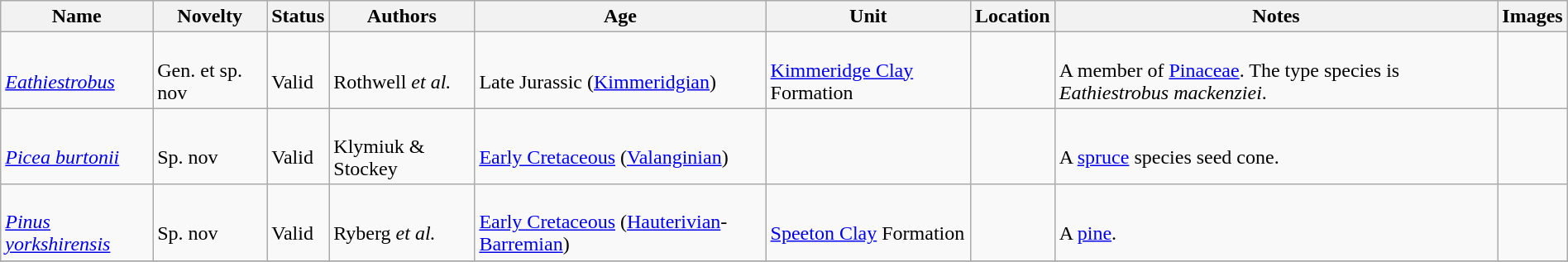<table class="wikitable sortable" align="center" width="100%">
<tr>
<th>Name</th>
<th>Novelty</th>
<th>Status</th>
<th>Authors</th>
<th>Age</th>
<th>Unit</th>
<th>Location</th>
<th>Notes</th>
<th>Images</th>
</tr>
<tr>
<td><br><em><a href='#'>Eathiestrobus</a></em></td>
<td><br>Gen. et sp. nov</td>
<td><br>Valid</td>
<td><br>Rothwell <em>et al.</em></td>
<td><br>Late Jurassic (<a href='#'>Kimmeridgian</a>)</td>
<td><br><a href='#'>Kimmeridge Clay</a> Formation</td>
<td><br></td>
<td><br>A member of <a href='#'>Pinaceae</a>. The type species is <em>Eathiestrobus mackenziei</em>.</td>
<td></td>
</tr>
<tr>
<td><br><em><a href='#'>Picea burtonii</a></em></td>
<td><br>Sp. nov</td>
<td><br>Valid</td>
<td><br>Klymiuk & Stockey</td>
<td><br><a href='#'>Early Cretaceous</a> (<a href='#'>Valanginian</a>)</td>
<td></td>
<td><br></td>
<td><br>A <a href='#'>spruce</a> species seed cone.</td>
<td></td>
</tr>
<tr>
<td><br><em><a href='#'>Pinus yorkshirensis</a></em></td>
<td><br>Sp. nov</td>
<td><br>Valid</td>
<td><br>Ryberg <em>et al.</em></td>
<td><br><a href='#'>Early Cretaceous</a> (<a href='#'>Hauterivian</a>-<a href='#'>Barremian</a>)</td>
<td><br><a href='#'>Speeton Clay</a> Formation</td>
<td><br></td>
<td><br>A <a href='#'>pine</a>.</td>
<td></td>
</tr>
<tr>
</tr>
</table>
